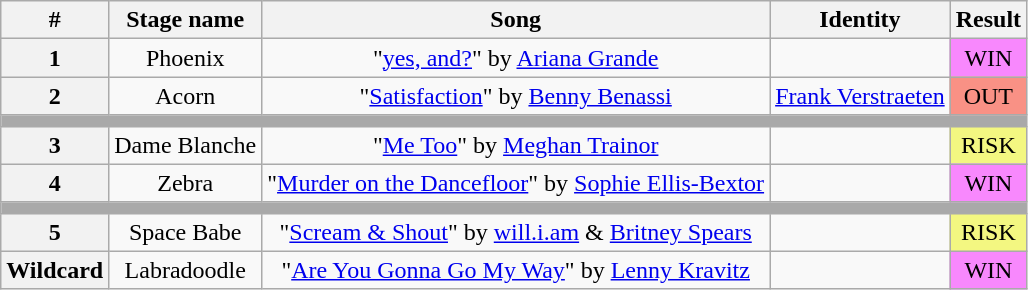<table class="wikitable plainrowheaders" style="text-align: center;">
<tr>
<th>#</th>
<th>Stage name</th>
<th>Song</th>
<th>Identity</th>
<th>Result</th>
</tr>
<tr>
<th>1</th>
<td>Phoenix</td>
<td>"<a href='#'>yes, and?</a>" by <a href='#'>Ariana Grande</a></td>
<td></td>
<td bgcolor="#F888FD">WIN</td>
</tr>
<tr>
<th>2</th>
<td>Acorn</td>
<td>"<a href='#'>Satisfaction</a>" by <a href='#'>Benny Benassi</a></td>
<td><a href='#'>Frank Verstraeten</a></td>
<td bgcolor="#F99185">OUT</td>
</tr>
<tr>
<td colspan="5" style="background:darkgray"></td>
</tr>
<tr>
<th>3</th>
<td>Dame Blanche</td>
<td>"<a href='#'>Me Too</a>" by <a href='#'>Meghan Trainor</a></td>
<td></td>
<td bgcolor=#F3F781>RISK</td>
</tr>
<tr>
<th>4</th>
<td>Zebra</td>
<td>"<a href='#'>Murder on the Dancefloor</a>" by <a href='#'>Sophie Ellis-Bextor</a></td>
<td></td>
<td bgcolor="#F888FD">WIN</td>
</tr>
<tr>
<td colspan="5" style="background:darkgray"></td>
</tr>
<tr>
<th>5</th>
<td>Space Babe</td>
<td>"<a href='#'>Scream & Shout</a>" by <a href='#'>will.i.am</a> & <a href='#'>Britney Spears</a></td>
<td></td>
<td bgcolor=#F3F781>RISK</td>
</tr>
<tr>
<th>Wildcard</th>
<td>Labradoodle</td>
<td>"<a href='#'>Are You Gonna Go My Way</a>" by <a href='#'>Lenny Kravitz</a></td>
<td></td>
<td bgcolor="#F888FD">WIN</td>
</tr>
</table>
